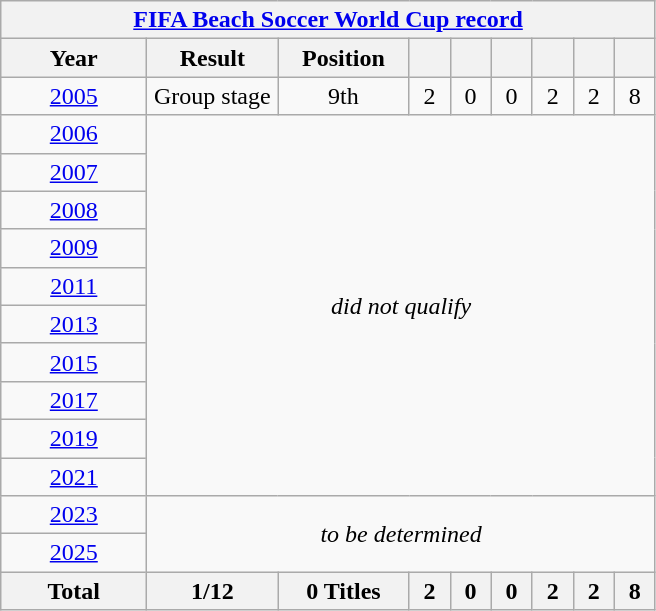<table class="wikitable" style="text-align: center;">
<tr>
<th colspan="9"><a href='#'>FIFA Beach Soccer World Cup record</a></th>
</tr>
<tr>
<th width="90">Year</th>
<th width="80">Result</th>
<th width="80">Position</th>
<th width="20"></th>
<th width="20"></th>
<th width="20"></th>
<th width="20"></th>
<th width="20"></th>
<th width="20"></th>
</tr>
<tr>
<td> <a href='#'>2005</a></td>
<td>Group stage</td>
<td>9th</td>
<td>2</td>
<td>0</td>
<td>0</td>
<td>2</td>
<td>2</td>
<td>8</td>
</tr>
<tr>
<td> <a href='#'>2006</a></td>
<td rowspan=10 colspan=8><em>did not qualify</em></td>
</tr>
<tr>
<td> <a href='#'>2007</a></td>
</tr>
<tr>
<td> <a href='#'>2008</a></td>
</tr>
<tr>
<td> <a href='#'>2009</a></td>
</tr>
<tr>
<td> <a href='#'>2011</a></td>
</tr>
<tr>
<td> <a href='#'>2013</a></td>
</tr>
<tr>
<td> <a href='#'>2015</a></td>
</tr>
<tr>
<td> <a href='#'>2017</a></td>
</tr>
<tr>
<td> <a href='#'>2019</a></td>
</tr>
<tr>
<td> <a href='#'>2021</a></td>
</tr>
<tr>
<td> <a href='#'>2023</a></td>
<td rowspan=2 colspan=8><em>to be determined</em></td>
</tr>
<tr>
<td> <a href='#'>2025</a></td>
</tr>
<tr>
<th><strong>Total</strong></th>
<th>1/12</th>
<th><strong>0 Titles</strong></th>
<th>2</th>
<th>0</th>
<th>0</th>
<th>2</th>
<th>2</th>
<th>8</th>
</tr>
</table>
